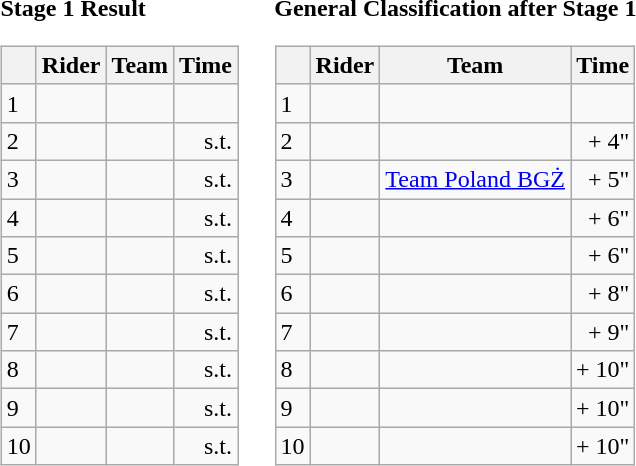<table>
<tr>
<td><strong>Stage 1 Result</strong><br><table class="wikitable">
<tr>
<th></th>
<th>Rider</th>
<th>Team</th>
<th>Time</th>
</tr>
<tr>
<td>1</td>
<td></td>
<td></td>
<td align="right"></td>
</tr>
<tr>
<td>2</td>
<td></td>
<td></td>
<td align="right">s.t.</td>
</tr>
<tr>
<td>3</td>
<td></td>
<td></td>
<td align="right">s.t.</td>
</tr>
<tr>
<td>4</td>
<td></td>
<td></td>
<td align="right">s.t.</td>
</tr>
<tr>
<td>5</td>
<td></td>
<td></td>
<td align="right">s.t.</td>
</tr>
<tr>
<td>6</td>
<td></td>
<td></td>
<td align="right">s.t.</td>
</tr>
<tr>
<td>7</td>
<td></td>
<td></td>
<td align="right">s.t.</td>
</tr>
<tr>
<td>8</td>
<td></td>
<td></td>
<td align="right">s.t.</td>
</tr>
<tr>
<td>9</td>
<td></td>
<td></td>
<td align="right">s.t.</td>
</tr>
<tr>
<td>10</td>
<td></td>
<td></td>
<td align="right">s.t.</td>
</tr>
</table>
</td>
<td></td>
<td><strong>General Classification after Stage 1</strong><br><table class="wikitable">
<tr>
<th></th>
<th>Rider</th>
<th>Team</th>
<th>Time</th>
</tr>
<tr>
<td>1</td>
<td>  </td>
<td></td>
<td align="right"></td>
</tr>
<tr>
<td>2</td>
<td></td>
<td></td>
<td align="right">+ 4"</td>
</tr>
<tr>
<td>3</td>
<td> </td>
<td><a href='#'>Team Poland BGŻ</a></td>
<td align="right">+ 5"</td>
</tr>
<tr>
<td>4</td>
<td></td>
<td></td>
<td align="right">+ 6"</td>
</tr>
<tr>
<td>5</td>
<td></td>
<td></td>
<td align="right">+ 6"</td>
</tr>
<tr>
<td>6</td>
<td></td>
<td></td>
<td align="right">+ 8"</td>
</tr>
<tr>
<td>7</td>
<td></td>
<td></td>
<td align="right">+ 9"</td>
</tr>
<tr>
<td>8</td>
<td></td>
<td></td>
<td align="right">+ 10"</td>
</tr>
<tr>
<td>9</td>
<td></td>
<td></td>
<td align="right">+ 10"</td>
</tr>
<tr>
<td>10</td>
<td></td>
<td></td>
<td align="right">+ 10"</td>
</tr>
</table>
</td>
</tr>
</table>
